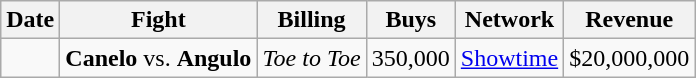<table class="wikitable sortable">
<tr>
<th>Date</th>
<th>Fight</th>
<th>Billing</th>
<th>Buys</th>
<th>Network</th>
<th>Revenue</th>
</tr>
<tr>
<td></td>
<td><strong>Canelo</strong> vs. <strong>Angulo</strong></td>
<td><em>Toe to Toe</em></td>
<td>350,000</td>
<td><a href='#'>Showtime</a></td>
<td>$20,000,000</td>
</tr>
</table>
